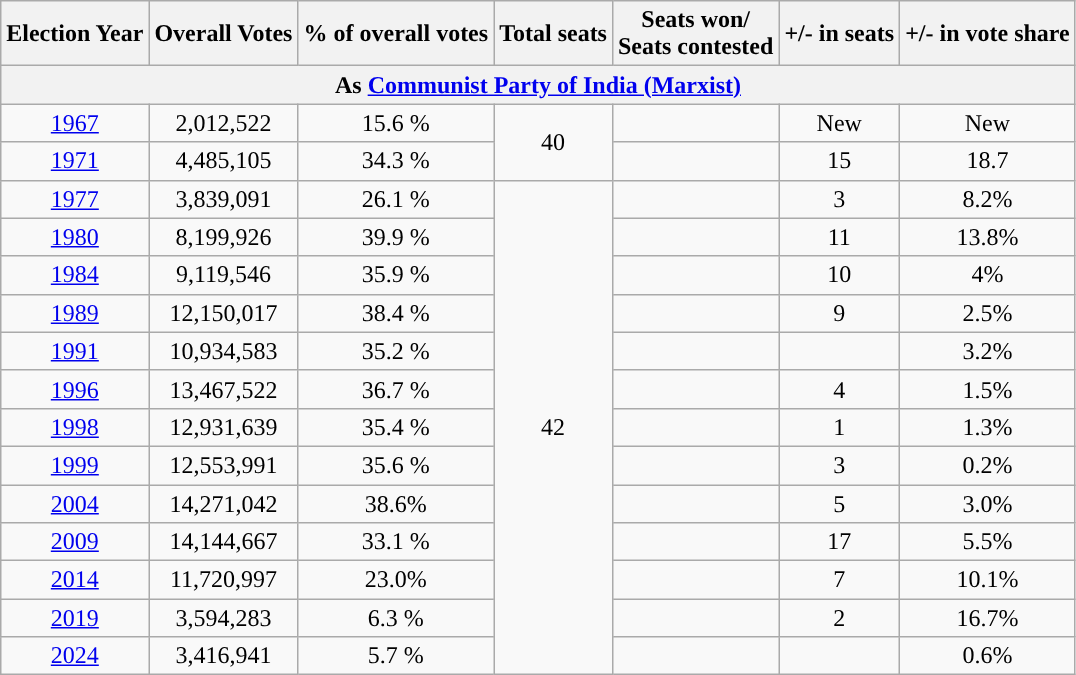<table class="wikitable sortable" style="text-align:center">
<tr>
<th Style="background-color:">Election Year</th>
<th Style="background-color:">Overall Votes</th>
<th Style="background-color:">% of overall votes</th>
<th Style="background-color:">Total seats</th>
<th Style="background-color:">Seats won/<br>Seats contested</th>
<th Style="background-color:">+/- in seats</th>
<th Style="background-color:">+/- in vote share</th>
</tr>
<tr>
<th colspan=14>As <a href='#'>Communist Party of India (Marxist)</a></th>
</tr>
<tr>
<td><a href='#'>1967</a></td>
<td>2,012,522</td>
<td>15.6 %</td>
<td rowspan="2">40</td>
<td></td>
<td>New</td>
<td>New</td>
</tr>
<tr>
<td><a href='#'>1971</a></td>
<td>4,485,105</td>
<td>34.3 %</td>
<td></td>
<td> 15</td>
<td> 18.7</td>
</tr>
<tr>
<td><a href='#'>1977</a></td>
<td>3,839,091</td>
<td>26.1 %</td>
<td rowspan="13">42</td>
<td></td>
<td> 3</td>
<td> 8.2%</td>
</tr>
<tr>
<td><a href='#'>1980</a></td>
<td>8,199,926</td>
<td>39.9 %</td>
<td></td>
<td> 11</td>
<td> 13.8%</td>
</tr>
<tr>
<td><a href='#'>1984</a></td>
<td>9,119,546</td>
<td>35.9 %</td>
<td></td>
<td> 10</td>
<td> 4%</td>
</tr>
<tr>
<td><a href='#'>1989</a></td>
<td>12,150,017</td>
<td>38.4 %</td>
<td></td>
<td> 9</td>
<td> 2.5%</td>
</tr>
<tr>
<td><a href='#'>1991</a></td>
<td>10,934,583</td>
<td>35.2 %</td>
<td></td>
<td></td>
<td> 3.2%</td>
</tr>
<tr>
<td><a href='#'>1996</a></td>
<td>13,467,522</td>
<td>36.7 %</td>
<td></td>
<td> 4</td>
<td> 1.5%</td>
</tr>
<tr>
<td><a href='#'>1998</a></td>
<td>12,931,639</td>
<td>35.4 %</td>
<td></td>
<td> 1</td>
<td> 1.3%</td>
</tr>
<tr>
<td><a href='#'>1999</a></td>
<td>12,553,991</td>
<td>35.6 %</td>
<td></td>
<td> 3</td>
<td> 0.2%</td>
</tr>
<tr>
<td><a href='#'>2004</a></td>
<td>14,271,042</td>
<td>38.6%</td>
<td></td>
<td> 5</td>
<td> 3.0%</td>
</tr>
<tr>
<td><a href='#'>2009</a></td>
<td>14,144,667</td>
<td>33.1 %</td>
<td></td>
<td> 17</td>
<td> 5.5%</td>
</tr>
<tr>
<td><a href='#'>2014</a></td>
<td>11,720,997</td>
<td>23.0%</td>
<td></td>
<td> 7</td>
<td> 10.1%</td>
</tr>
<tr>
<td><a href='#'>2019</a></td>
<td>3,594,283</td>
<td>6.3 %</td>
<td></td>
<td> 2</td>
<td> 16.7%</td>
</tr>
<tr>
<td><a href='#'>2024</a></td>
<td>3,416,941</td>
<td>5.7 %</td>
<td></td>
<td></td>
<td> 0.6%</td>
</tr>
</table>
